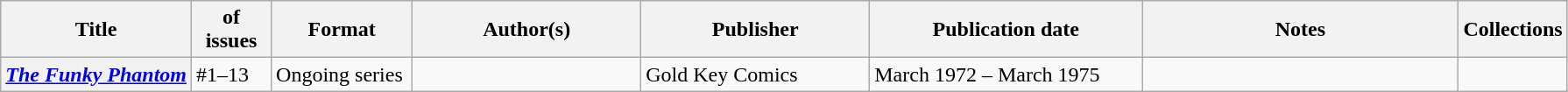<table class="wikitable">
<tr>
<th>Title</th>
<th style="width:40pt"> of issues</th>
<th style="width:75pt">Format</th>
<th style="width:125pt">Author(s)</th>
<th style="width:125pt">Publisher</th>
<th style="width:150pt">Publication date</th>
<th style="width:175pt">Notes</th>
<th>Collections</th>
</tr>
<tr>
<th><em><a href='#'>The Funky Phantom</a></em></th>
<td>#1–13</td>
<td>Ongoing series</td>
<td></td>
<td>Gold Key Comics</td>
<td>March 1972 – March 1975</td>
<td></td>
<td></td>
</tr>
</table>
